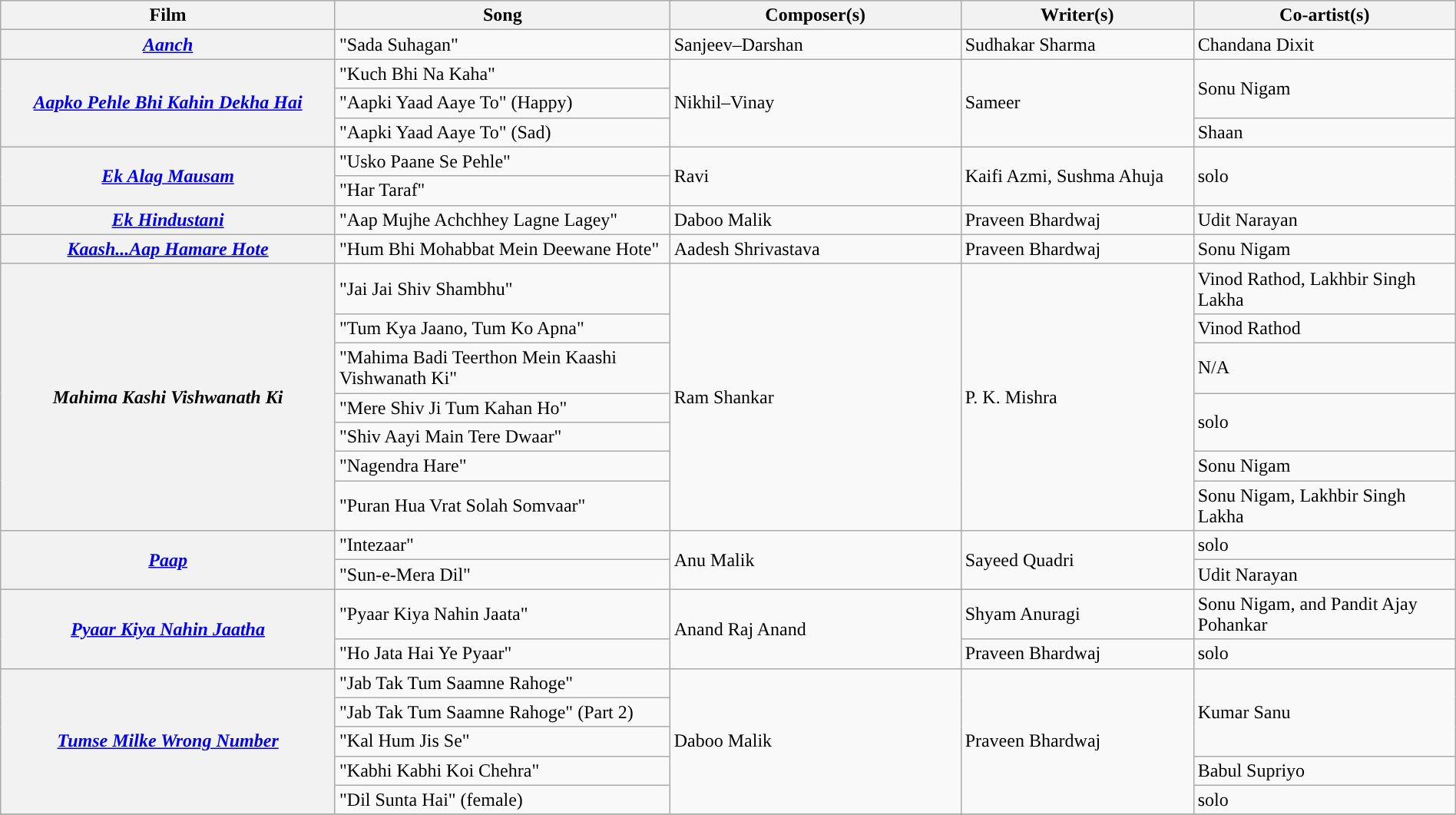<table class="wikitable plainrowheaders" style="width:100%; textcolor:#000">
<tr style="background:#b0e0e66;">
<th scope="col" style="width:23%;"><strong>Film</strong></th>
<th scope="col" style="width:23%;"><strong>Song</strong></th>
<th scope="col" style="width:20%;"><strong>Composer(s)</strong></th>
<th scope="col" style="width:16%;"><strong>Writer(s)</strong></th>
<th scope="col" style="width:18%;"><strong>Co-artist(s)</strong></th>
</tr>
<tr>
<th><em><a href='#'>Aanch</a></em></th>
<td>"Sada Suhagan"</td>
<td>Sanjeev–Darshan</td>
<td>Sudhakar Sharma</td>
<td>Chandana Dixit</td>
</tr>
<tr>
<th Rowspan=3><em><a href='#'>Aapko Pehle Bhi Kahin Dekha Hai</a></em></th>
<td>"Kuch Bhi Na Kaha"</td>
<td rowspan=3>Nikhil–Vinay</td>
<td rowspan=3>Sameer</td>
<td rowspan=2>Sonu Nigam</td>
</tr>
<tr>
<td>"Aapki Yaad Aaye To" (Happy)</td>
</tr>
<tr>
<td>"Aapki Yaad Aaye To" (Sad)</td>
<td>Shaan</td>
</tr>
<tr>
<th Rowspan=2><em><a href='#'>Ek Alag Mausam</a></em></th>
<td>"Usko Paane Se Pehle"</td>
<td Rowspan=2>Ravi</td>
<td rowspan=2>Kaifi Azmi, Sushma Ahuja</td>
<td Rowspan=2>solo</td>
</tr>
<tr>
<td>"Har Taraf"</td>
</tr>
<tr>
<th><em><a href='#'>Ek Hindustani</a></em></th>
<td>"Aap Mujhe Achchhey Lagne Lagey"</td>
<td>Daboo Malik</td>
<td>Praveen Bhardwaj</td>
<td>Udit Narayan</td>
</tr>
<tr>
<th><em><a href='#'>Kaash...Aap Hamare Hote</a></em></th>
<td>"Hum Bhi Mohabbat Mein Deewane Hote"</td>
<td>Aadesh Shrivastava</td>
<td>Praveen Bhardwaj</td>
<td>Sonu Nigam</td>
</tr>
<tr>
<th rowspan=7><em>Mahima Kashi Vishwanath Ki</em></th>
<td>"Jai Jai Shiv Shambhu"</td>
<td rowspan=7>Ram Shankar</td>
<td Rowspan=7>P. K. Mishra</td>
<td>Vinod Rathod, Lakhbir Singh Lakha</td>
</tr>
<tr>
<td>"Tum Kya Jaano, Tum Ko Apna"</td>
<td>Vinod Rathod</td>
</tr>
<tr>
<td>"Mahima Badi Teerthon Mein Kaashi Vishwanath Ki"</td>
<td>N/A</td>
</tr>
<tr>
<td>"Mere Shiv Ji Tum Kahan Ho"</td>
<td rowspan=2>solo</td>
</tr>
<tr>
<td>"Shiv Aayi Main Tere Dwaar"</td>
</tr>
<tr>
<td>"Nagendra Hare"</td>
<td>Sonu Nigam</td>
</tr>
<tr>
<td>"Puran Hua Vrat Solah Somvaar"</td>
<td>Sonu Nigam, Lakhbir Singh Lakha</td>
</tr>
<tr>
<th Rowspan=2><em><a href='#'>Paap</a></em></th>
<td>"Intezaar"</td>
<td rowspan=2>Anu Malik</td>
<td rowspan=2>Sayeed Quadri</td>
<td>solo</td>
</tr>
<tr>
<td>"Sun-e-Mera Dil"</td>
<td>Udit Narayan</td>
</tr>
<tr>
<th Rowspan=2><em><a href='#'>Pyaar Kiya Nahin Jaatha</a></em></th>
<td>"Pyaar Kiya Nahin Jaata"</td>
<td rowspan=2>Anand Raj Anand</td>
<td>Shyam Anuragi</td>
<td>Sonu Nigam, and Pandit Ajay Pohankar</td>
</tr>
<tr>
<td>"Ho Jata Hai Ye Pyaar"</td>
<td>Praveen Bhardwaj</td>
<td>solo</td>
</tr>
<tr>
<th Rowspan=5><em><a href='#'>Tumse Milke Wrong Number</a></em></th>
<td>"Jab Tak Tum Saamne Rahoge"</td>
<td rowspan=5>Daboo Malik</td>
<td rowspan=5>Praveen Bhardwaj</td>
<td rowspan=3>Kumar Sanu</td>
</tr>
<tr>
<td>"Jab Tak Tum Saamne Rahoge" (Part 2)</td>
</tr>
<tr>
<td>"Kal Hum Jis Se"</td>
</tr>
<tr>
<td>"Kabhi Kabhi Koi Chehra"</td>
<td>Babul Supriyo</td>
</tr>
<tr>
<td>"Dil Sunta Hai" (female)</td>
<td>solo</td>
</tr>
<tr>
</tr>
</table>
